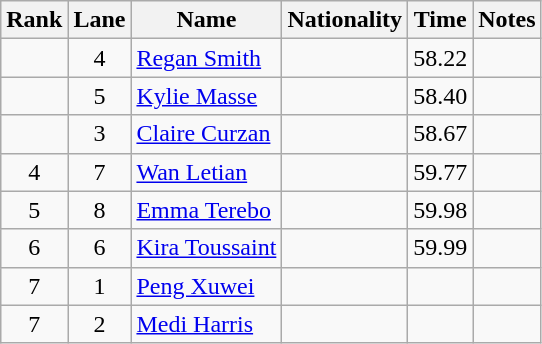<table class="wikitable sortable" style="text-align:center">
<tr>
<th>Rank</th>
<th>Lane</th>
<th>Name</th>
<th>Nationality</th>
<th>Time</th>
<th>Notes</th>
</tr>
<tr>
<td></td>
<td>4</td>
<td align=left><a href='#'>Regan Smith</a></td>
<td align=left></td>
<td>58.22</td>
<td></td>
</tr>
<tr>
<td></td>
<td>5</td>
<td align=left><a href='#'>Kylie Masse</a></td>
<td align=left></td>
<td>58.40</td>
<td></td>
</tr>
<tr>
<td></td>
<td>3</td>
<td align=left><a href='#'>Claire Curzan</a></td>
<td align=left></td>
<td>58.67</td>
<td></td>
</tr>
<tr>
<td>4</td>
<td>7</td>
<td align=left><a href='#'>Wan Letian</a></td>
<td align=left></td>
<td>59.77</td>
<td></td>
</tr>
<tr>
<td>5</td>
<td>8</td>
<td align=left><a href='#'>Emma Terebo</a></td>
<td align=left></td>
<td>59.98</td>
<td></td>
</tr>
<tr>
<td>6</td>
<td>6</td>
<td align=left><a href='#'>Kira Toussaint</a></td>
<td align=left></td>
<td>59.99</td>
<td></td>
</tr>
<tr>
<td>7</td>
<td>1</td>
<td align=left><a href='#'>Peng Xuwei</a></td>
<td align=left></td>
<td></td>
<td></td>
</tr>
<tr>
<td>7</td>
<td>2</td>
<td align=left><a href='#'>Medi Harris</a></td>
<td align=left></td>
<td></td>
<td></td>
</tr>
</table>
